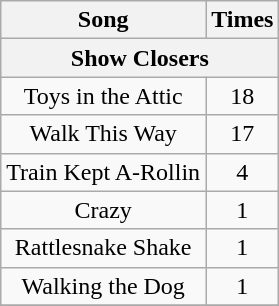<table class="wikitable sortable">
<tr>
<th>Song</th>
<th>Times</th>
</tr>
<tr>
<th colspan="4">Show Closers</th>
</tr>
<tr>
<td align="center">Toys  in the Attic</td>
<td align="center">18</td>
</tr>
<tr>
<td align="center">Walk This Way</td>
<td align="center">17</td>
</tr>
<tr>
<td align="center">Train Kept A-Rollin</td>
<td align="center">4</td>
</tr>
<tr>
<td align="center">Crazy</td>
<td align="center">1</td>
</tr>
<tr>
<td align="center">Rattlesnake Shake</td>
<td align="center">1</td>
</tr>
<tr>
<td align="center">Walking the Dog</td>
<td align="center">1</td>
</tr>
<tr>
</tr>
</table>
